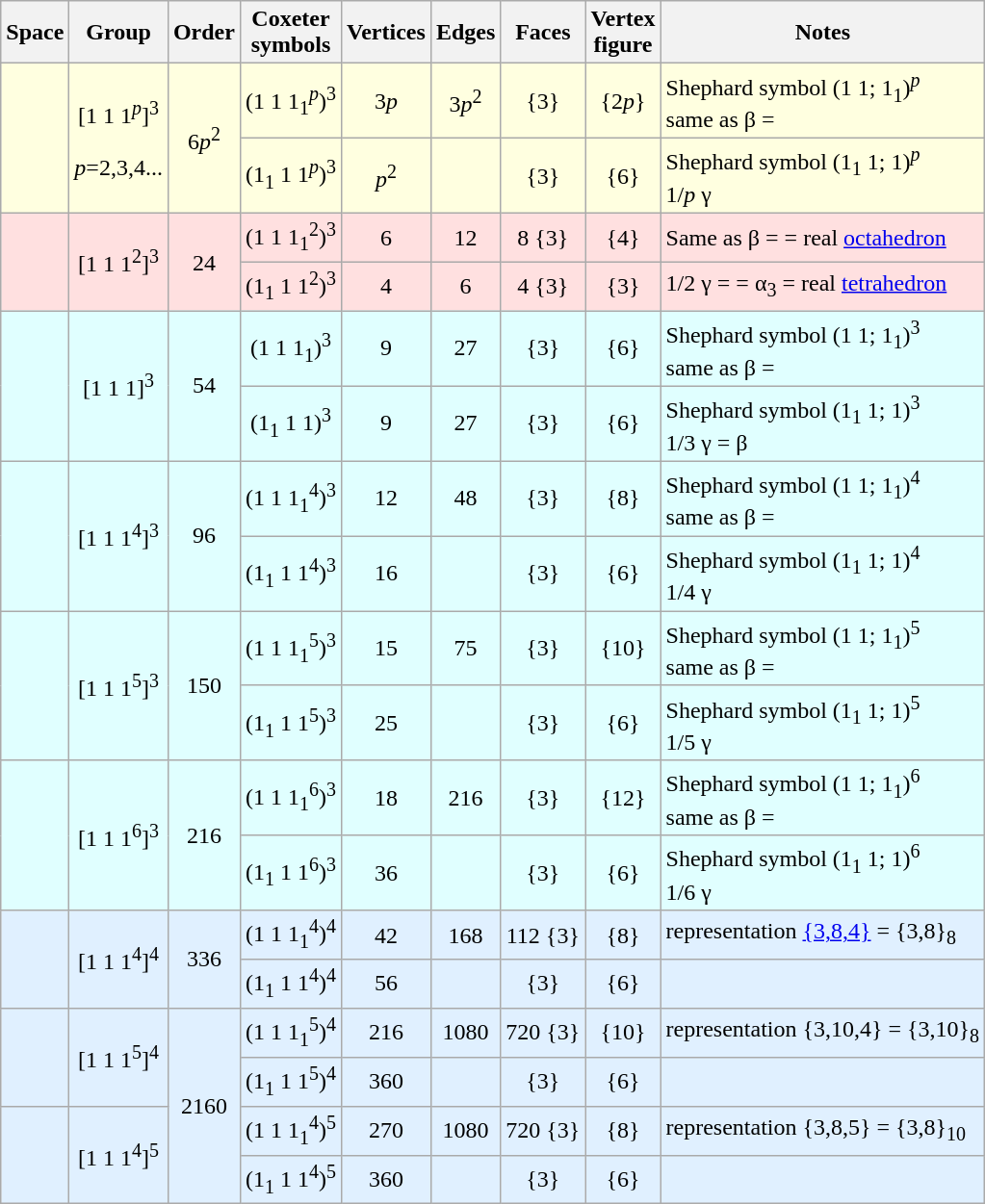<table class="wikitable sortable">
<tr>
<th>Space</th>
<th>Group</th>
<th>Order</th>
<th>Coxeter<br>symbols</th>
<th>Vertices</th>
<th>Edges</th>
<th>Faces</th>
<th>Vertex<br>figure</th>
<th>Notes</th>
</tr>
<tr align=center BGCOLOR="#ffffe0">
<td rowspan=2></td>
<td rowspan=2>[1 1 1<sup><em>p</em></sup>]<sup>3</sup><br><br><em>p</em>=2,3,4...</td>
<td rowspan=2>6<em>p</em><sup>2</sup></td>
<td>(1 1 1<sub>1</sub><sup><em>p</em></sup>)<sup>3</sup><br></td>
<td>3<em>p</em></td>
<td>3<em>p</em><sup>2</sup></td>
<td>{3}</td>
<td>{2<em>p</em>}</td>
<td align=left>Shephard symbol (1 1; 1<sub>1</sub>)<sup><em>p</em></sup><br>same as β = </td>
</tr>
<tr align=center BGCOLOR="#ffffe0">
<td>(1<sub>1</sub> 1 1<sup><em>p</em></sup>)<sup>3</sup><br></td>
<td><em>p</em><sup>2</sup></td>
<td></td>
<td>{3}</td>
<td>{6}</td>
<td align=left>Shephard symbol (1<sub>1</sub> 1; 1)<sup><em>p</em></sup><br>1/<em>p</em> γ</td>
</tr>
<tr align=center BGCOLOR="#ffe0e0">
<td rowspan=2></td>
<td rowspan=2>[1 1 1<sup>2</sup>]<sup>3</sup><br></td>
<td rowspan=2>24</td>
<td>(1 1 1<sub>1</sub><sup>2</sup>)<sup>3</sup><br></td>
<td>6</td>
<td>12</td>
<td>8 {3}</td>
<td>{4}</td>
<td align=left>Same as β =  = real <a href='#'>octahedron</a></td>
</tr>
<tr align=center BGCOLOR="#ffe0e0">
<td>(1<sub>1</sub> 1 1<sup>2</sup>)<sup>3</sup><br></td>
<td>4</td>
<td>6</td>
<td>4 {3}</td>
<td>{3}</td>
<td align=left>1/2 γ =  = α<sub>3</sub> = real <a href='#'>tetrahedron</a></td>
</tr>
<tr align=center BGCOLOR="#e0ffff">
<td rowspan=2></td>
<td rowspan=2>[1 1 1]<sup>3</sup><br></td>
<td rowspan=2>54</td>
<td>(1 1 1<sub>1</sub>)<sup>3</sup><br></td>
<td>9</td>
<td>27</td>
<td>{3}</td>
<td>{6}</td>
<td align=left>Shephard symbol (1 1; 1<sub>1</sub>)<sup>3</sup><br>same as β = </td>
</tr>
<tr align=center BGCOLOR="#e0ffff">
<td>(1<sub>1</sub> 1 1)<sup>3</sup><br></td>
<td>9</td>
<td>27</td>
<td>{3}</td>
<td>{6}</td>
<td align=left>Shephard symbol (1<sub>1</sub> 1; 1)<sup>3</sup><br>1/3 γ = β</td>
</tr>
<tr align=center BGCOLOR="#e0ffff">
<td rowspan=2></td>
<td rowspan=2>[1 1 1<sup>4</sup>]<sup>3</sup><br></td>
<td rowspan=2>96</td>
<td>(1 1 1<sub>1</sub><sup>4</sup>)<sup>3</sup><br></td>
<td>12</td>
<td>48</td>
<td>{3}</td>
<td>{8}</td>
<td align=left>Shephard symbol (1 1; 1<sub>1</sub>)<sup>4</sup><br>same as β = </td>
</tr>
<tr align=center BGCOLOR="#e0ffff">
<td>(1<sub>1</sub> 1 1<sup>4</sup>)<sup>3</sup><br></td>
<td>16</td>
<td></td>
<td>{3}</td>
<td>{6}</td>
<td align=left>Shephard symbol (1<sub>1</sub> 1; 1)<sup>4</sup><br>1/4 γ</td>
</tr>
<tr align=center BGCOLOR="#e0ffff">
<td rowspan=2></td>
<td rowspan=2>[1 1 1<sup>5</sup>]<sup>3</sup><br></td>
<td rowspan=2>150</td>
<td>(1 1 1<sub>1</sub><sup>5</sup>)<sup>3</sup><br></td>
<td>15</td>
<td>75</td>
<td>{3}</td>
<td>{10}</td>
<td align=left>Shephard symbol (1 1; 1<sub>1</sub>)<sup>5</sup><br>same as β = </td>
</tr>
<tr align=center BGCOLOR="#e0ffff">
<td>(1<sub>1</sub> 1 1<sup>5</sup>)<sup>3</sup><br></td>
<td>25</td>
<td></td>
<td>{3}</td>
<td>{6}</td>
<td align=left>Shephard symbol (1<sub>1</sub> 1; 1)<sup>5</sup><br>1/5 γ</td>
</tr>
<tr align=center BGCOLOR="#e0ffff">
<td rowspan=2></td>
<td rowspan=2>[1 1 1<sup>6</sup>]<sup>3</sup><br></td>
<td rowspan=2>216</td>
<td>(1 1 1<sub>1</sub><sup>6</sup>)<sup>3</sup><br></td>
<td>18</td>
<td>216</td>
<td>{3}</td>
<td>{12}</td>
<td align=left>Shephard symbol (1 1; 1<sub>1</sub>)<sup>6</sup><br>same as β = </td>
</tr>
<tr align=center BGCOLOR="#e0ffff">
<td>(1<sub>1</sub> 1 1<sup>6</sup>)<sup>3</sup><br></td>
<td>36</td>
<td></td>
<td>{3}</td>
<td>{6}</td>
<td align=left>Shephard symbol (1<sub>1</sub> 1; 1)<sup>6</sup><br>1/6 γ</td>
</tr>
<tr align=center BGCOLOR="#e0f0ff">
<td rowspan=2></td>
<td rowspan=2>[1 1 1<sup>4</sup>]<sup>4</sup><br></td>
<td rowspan=2>336</td>
<td>(1 1 1<sub>1</sub><sup>4</sup>)<sup>4</sup><br></td>
<td>42</td>
<td>168</td>
<td>112 {3}</td>
<td>{8}</td>
<td align=left> representation <a href='#'>{3,8,4}</a> = {3,8}<sub>8</sub></td>
</tr>
<tr align=center BGCOLOR="#e0f0ff">
<td>(1<sub>1</sub> 1 1<sup>4</sup>)<sup>4</sup><br></td>
<td>56</td>
<td></td>
<td>{3}</td>
<td>{6}</td>
<td></td>
</tr>
<tr align=center BGCOLOR="#e0f0ff">
<td rowspan=2></td>
<td rowspan=2>[1 1 1<sup>5</sup>]<sup>4</sup><br></td>
<td rowspan=4>2160</td>
<td>(1 1 1<sub>1</sub><sup>5</sup>)<sup>4</sup><br></td>
<td>216</td>
<td>1080</td>
<td>720 {3}</td>
<td>{10}</td>
<td align=left> representation {3,10,4} = {3,10}<sub>8</sub></td>
</tr>
<tr align=center BGCOLOR="#e0f0ff">
<td>(1<sub>1</sub> 1 1<sup>5</sup>)<sup>4</sup><br></td>
<td>360</td>
<td></td>
<td>{3}</td>
<td>{6}</td>
<td align=left></td>
</tr>
<tr align=center BGCOLOR="#e0f0ff">
<td rowspan=2></td>
<td rowspan=2>[1 1 1<sup>4</sup>]<sup>5</sup><br></td>
<td>(1 1 1<sub>1</sub><sup>4</sup>)<sup>5</sup><br></td>
<td>270</td>
<td>1080</td>
<td>720 {3}</td>
<td>{8}</td>
<td align=left> representation {3,8,5} = {3,8}<sub>10</sub></td>
</tr>
<tr align=center BGCOLOR="#e0f0ff">
<td>(1<sub>1</sub> 1 1<sup>4</sup>)<sup>5</sup><br></td>
<td>360</td>
<td></td>
<td>{3}</td>
<td>{6}</td>
<td></td>
</tr>
</table>
